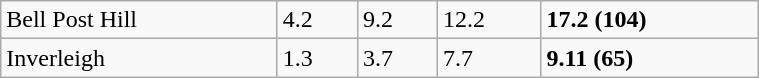<table class="wikitable" style="width:40%; font-size:100%">
<tr>
<td>Bell Post Hill</td>
<td>4.2</td>
<td>9.2</td>
<td>12.2</td>
<td><strong>17.2 (104)</strong></td>
</tr>
<tr>
<td>Inverleigh</td>
<td>1.3</td>
<td>3.7</td>
<td>7.7</td>
<td><strong>9.11 (65)</strong></td>
</tr>
</table>
